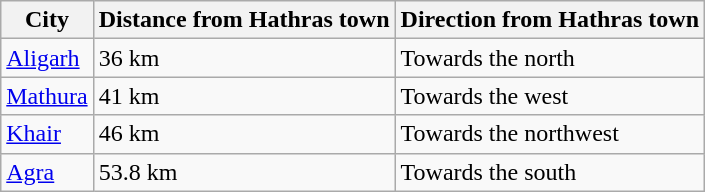<table class="wikitable sortable">
<tr>
<th>City</th>
<th>Distance from Hathras town</th>
<th>Direction from Hathras town</th>
</tr>
<tr>
<td><a href='#'>Aligarh</a></td>
<td>36 km</td>
<td>Towards the north</td>
</tr>
<tr>
<td><a href='#'>Mathura</a></td>
<td>41 km</td>
<td>Towards the west</td>
</tr>
<tr>
<td><a href='#'>Khair</a></td>
<td>46 km</td>
<td>Towards the northwest</td>
</tr>
<tr>
<td><a href='#'>Agra</a></td>
<td>53.8 km</td>
<td>Towards the south</td>
</tr>
</table>
